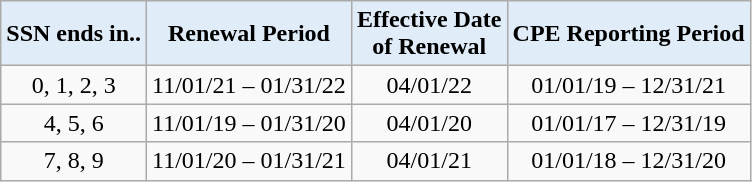<table class="wikitable sortable">
<tr>
<th style="background:#E0ECF8" align="center"><strong>SSN ends in.. </strong></th>
<th style="background:#E0ECF8" align="center"><strong>Renewal Period</strong></th>
<th style="background:#E0ECF8" align="center"><strong>Effective Date <br>of Renewal</strong></th>
<th style="background:#E0ECF8" align="center"><strong>CPE Reporting Period </strong></th>
</tr>
<tr align="center">
<td>0, 1, 2, 3</td>
<td>11/01/21 – 01/31/22</td>
<td>04/01/22</td>
<td>01/01/19 – 12/31/21</td>
</tr>
<tr align="center">
<td>4, 5, 6</td>
<td>11/01/19 – 01/31/20</td>
<td>04/01/20</td>
<td>01/01/17 – 12/31/19</td>
</tr>
<tr align="center">
<td>7, 8, 9</td>
<td>11/01/20 – 01/31/21</td>
<td>04/01/21</td>
<td>01/01/18 – 12/31/20</td>
</tr>
</table>
